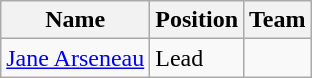<table class="wikitable">
<tr>
<th><strong>Name</strong></th>
<th><strong>Position</strong></th>
<th><strong>Team</strong></th>
</tr>
<tr>
<td><a href='#'>Jane Arseneau</a> </td>
<td>Lead</td>
<td></td>
</tr>
</table>
